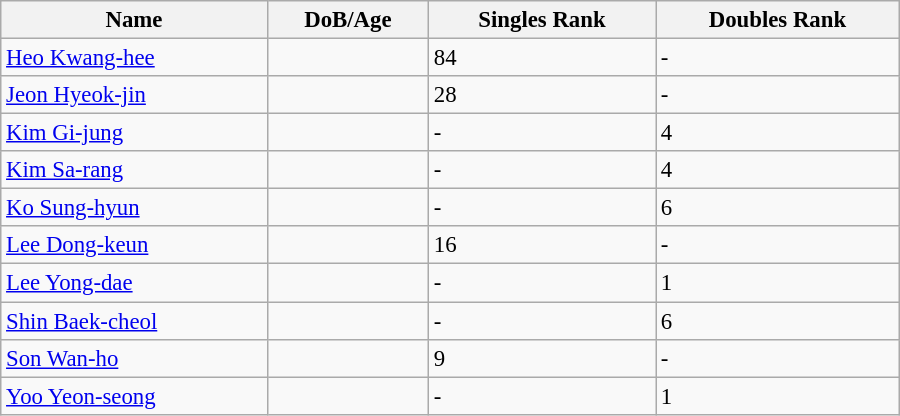<table class="wikitable"  style="width:600px; font-size:95%;">
<tr>
<th align="left">Name</th>
<th align="left">DoB/Age</th>
<th align="left">Singles Rank</th>
<th align="left">Doubles Rank</th>
</tr>
<tr>
<td><a href='#'>Heo Kwang-hee</a></td>
<td></td>
<td>84</td>
<td>-</td>
</tr>
<tr>
<td><a href='#'>Jeon Hyeok-jin</a></td>
<td></td>
<td>28</td>
<td>-</td>
</tr>
<tr>
<td><a href='#'>Kim Gi-jung</a></td>
<td></td>
<td>-</td>
<td>4</td>
</tr>
<tr>
<td><a href='#'>Kim Sa-rang</a></td>
<td></td>
<td>-</td>
<td>4</td>
</tr>
<tr>
<td><a href='#'>Ko Sung-hyun</a></td>
<td></td>
<td>-</td>
<td>6</td>
</tr>
<tr>
<td><a href='#'>Lee Dong-keun</a></td>
<td></td>
<td>16</td>
<td>-</td>
</tr>
<tr>
<td><a href='#'>Lee Yong-dae</a></td>
<td></td>
<td>-</td>
<td>1</td>
</tr>
<tr>
<td><a href='#'>Shin Baek-cheol</a></td>
<td></td>
<td>-</td>
<td>6</td>
</tr>
<tr>
<td><a href='#'>Son Wan-ho</a></td>
<td></td>
<td>9</td>
<td>-</td>
</tr>
<tr>
<td><a href='#'>Yoo Yeon-seong</a></td>
<td></td>
<td>-</td>
<td>1</td>
</tr>
</table>
